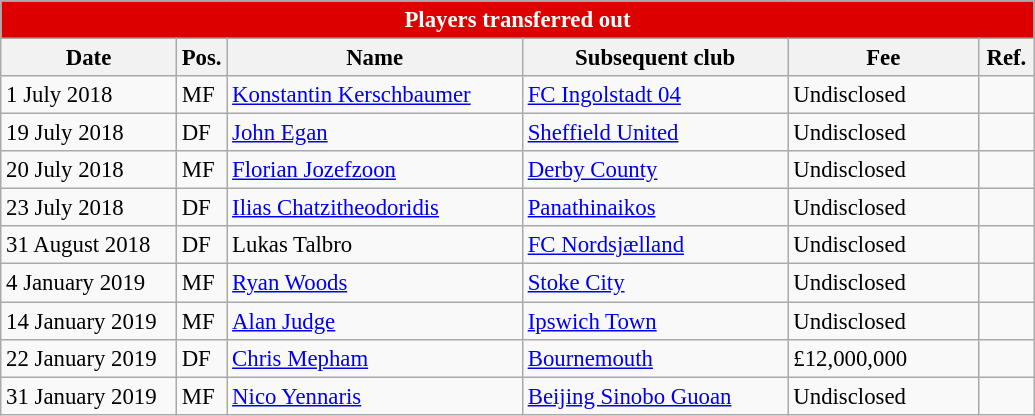<table class="wikitable" style="font-size:95%;" cellpadding="1">
<tr>
<th colspan="6" style="background:#d00; color:white; text-align:center;">Players transferred out</th>
</tr>
<tr>
<th style="width:110px;">Date</th>
<th style="width:25px;">Pos.</th>
<th style="width:190px;">Name</th>
<th style="width:170px;">Subsequent club</th>
<th style="width:120px;">Fee</th>
<th style="width:30px;">Ref.</th>
</tr>
<tr>
<td>1 July 2018</td>
<td>MF</td>
<td> <a href='#'>Konstantin Kerschbaumer</a></td>
<td> <a href='#'>FC Ingolstadt 04</a></td>
<td>Undisclosed</td>
<td></td>
</tr>
<tr>
<td>19 July 2018</td>
<td>DF</td>
<td> <a href='#'>John Egan</a></td>
<td> <a href='#'>Sheffield United</a></td>
<td>Undisclosed</td>
<td></td>
</tr>
<tr>
<td>20 July 2018</td>
<td>MF</td>
<td> <a href='#'>Florian Jozefzoon</a></td>
<td> <a href='#'>Derby County</a></td>
<td>Undisclosed</td>
<td></td>
</tr>
<tr>
<td>23 July 2018</td>
<td>DF</td>
<td> <a href='#'>Ilias Chatzitheodoridis</a></td>
<td> <a href='#'>Panathinaikos</a></td>
<td>Undisclosed</td>
<td></td>
</tr>
<tr>
<td>31 August 2018</td>
<td>DF</td>
<td> Lukas Talbro</td>
<td> <a href='#'>FC Nordsjælland</a></td>
<td>Undisclosed</td>
<td></td>
</tr>
<tr>
<td>4 January 2019</td>
<td>MF</td>
<td> <a href='#'>Ryan Woods</a></td>
<td> <a href='#'>Stoke City</a></td>
<td>Undisclosed</td>
<td></td>
</tr>
<tr>
<td>14 January 2019</td>
<td>MF</td>
<td> <a href='#'>Alan Judge</a></td>
<td> <a href='#'>Ipswich Town</a></td>
<td>Undisclosed</td>
<td></td>
</tr>
<tr>
<td>22 January 2019</td>
<td>DF</td>
<td> <a href='#'>Chris Mepham</a></td>
<td> <a href='#'>Bournemouth</a></td>
<td>£12,000,000</td>
<td></td>
</tr>
<tr>
<td>31 January 2019</td>
<td>MF</td>
<td> <a href='#'>Nico Yennaris</a></td>
<td> <a href='#'>Beijing Sinobo Guoan</a></td>
<td>Undisclosed</td>
<td></td>
</tr>
</table>
